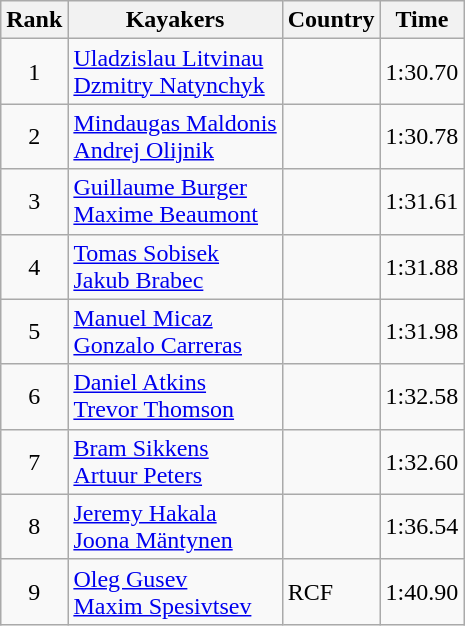<table class="wikitable" style="text-align:center">
<tr>
<th>Rank</th>
<th>Kayakers</th>
<th>Country</th>
<th>Time</th>
</tr>
<tr>
<td>1</td>
<td align="left"><a href='#'>Uladzislau Litvinau</a><br><a href='#'>Dzmitry Natynchyk</a></td>
<td align="left"></td>
<td>1:30.70</td>
</tr>
<tr>
<td>2</td>
<td align="left"><a href='#'>Mindaugas Maldonis</a><br><a href='#'>Andrej Olijnik</a></td>
<td align="left"></td>
<td>1:30.78</td>
</tr>
<tr>
<td>3</td>
<td align="left"><a href='#'>Guillaume Burger</a><br><a href='#'>Maxime Beaumont</a></td>
<td align="left"></td>
<td>1:31.61</td>
</tr>
<tr>
<td>4</td>
<td align="left"><a href='#'>Tomas Sobisek</a><br><a href='#'>Jakub Brabec</a></td>
<td align="left"></td>
<td>1:31.88</td>
</tr>
<tr>
<td>5</td>
<td align="left"><a href='#'>Manuel Micaz</a><br><a href='#'>Gonzalo Carreras</a></td>
<td align="left"></td>
<td>1:31.98</td>
</tr>
<tr>
<td>6</td>
<td align="left"><a href='#'>Daniel Atkins</a><br><a href='#'>Trevor Thomson</a></td>
<td align="left"></td>
<td>1:32.58</td>
</tr>
<tr>
<td>7</td>
<td align="left"><a href='#'>Bram Sikkens</a><br><a href='#'>Artuur Peters</a></td>
<td align="left"></td>
<td>1:32.60</td>
</tr>
<tr>
<td>8</td>
<td align="left"><a href='#'>Jeremy Hakala</a><br><a href='#'>Joona Mäntynen</a></td>
<td align="left"></td>
<td>1:36.54</td>
</tr>
<tr>
<td>9</td>
<td align="left"><a href='#'>Oleg Gusev</a><br><a href='#'>Maxim Spesivtsev</a></td>
<td align="left"> RCF</td>
<td>1:40.90</td>
</tr>
</table>
